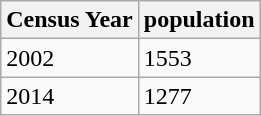<table class="wikitable">
<tr>
<th>Census Year</th>
<th>population</th>
</tr>
<tr>
<td>2002</td>
<td>1553</td>
</tr>
<tr>
<td>2014</td>
<td>1277 </td>
</tr>
</table>
